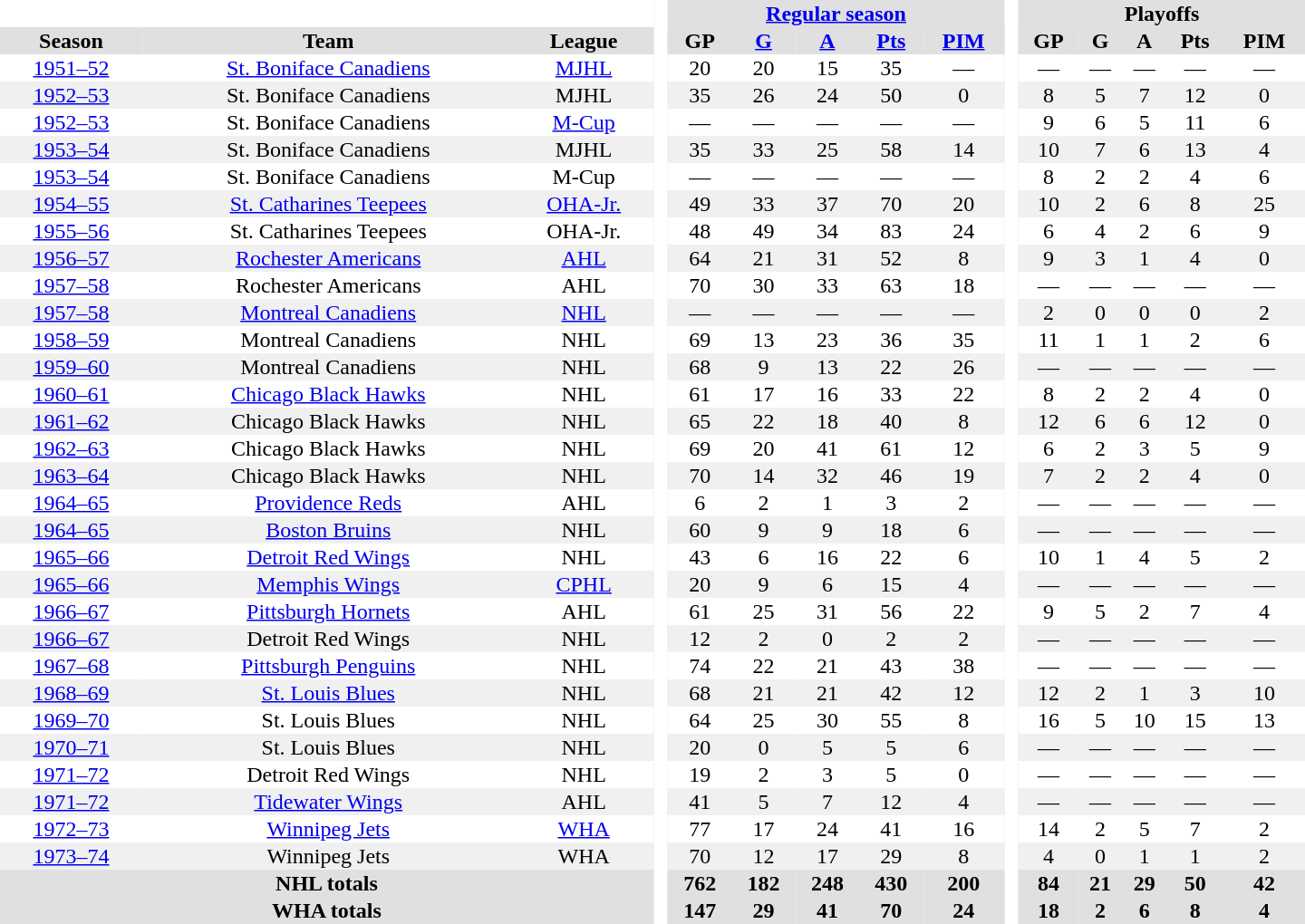<table border="0" cellpadding="1" cellspacing="0" style="text-align:center; width:60em">
<tr bgcolor="#e0e0e0">
<th colspan="3"  bgcolor="#ffffff"> </th>
<th rowspan="99" bgcolor="#ffffff"> </th>
<th colspan="5"><a href='#'>Regular season</a></th>
<th rowspan="99" bgcolor="#ffffff"> </th>
<th colspan="5">Playoffs</th>
</tr>
<tr bgcolor="#e0e0e0">
<th>Season</th>
<th>Team</th>
<th>League</th>
<th>GP</th>
<th><a href='#'>G</a></th>
<th><a href='#'>A</a></th>
<th><a href='#'>Pts</a></th>
<th><a href='#'>PIM</a></th>
<th>GP</th>
<th>G</th>
<th>A</th>
<th>Pts</th>
<th>PIM</th>
</tr>
<tr>
<td><a href='#'>1951–52</a></td>
<td><a href='#'>St. Boniface Canadiens</a></td>
<td><a href='#'>MJHL</a></td>
<td>20</td>
<td>20</td>
<td>15</td>
<td>35</td>
<td>—</td>
<td>—</td>
<td>—</td>
<td>—</td>
<td>—</td>
<td>—</td>
</tr>
<tr bgcolor="#f0f0f0">
<td><a href='#'>1952–53</a></td>
<td>St. Boniface Canadiens</td>
<td>MJHL</td>
<td>35</td>
<td>26</td>
<td>24</td>
<td>50</td>
<td>0</td>
<td>8</td>
<td>5</td>
<td>7</td>
<td>12</td>
<td>0</td>
</tr>
<tr>
<td><a href='#'>1952–53</a></td>
<td>St. Boniface Canadiens</td>
<td><a href='#'>M-Cup</a></td>
<td>—</td>
<td>—</td>
<td>—</td>
<td>—</td>
<td>—</td>
<td>9</td>
<td>6</td>
<td>5</td>
<td>11</td>
<td>6</td>
</tr>
<tr bgcolor="#f0f0f0">
<td><a href='#'>1953–54</a></td>
<td>St. Boniface Canadiens</td>
<td>MJHL</td>
<td>35</td>
<td>33</td>
<td>25</td>
<td>58</td>
<td>14</td>
<td>10</td>
<td>7</td>
<td>6</td>
<td>13</td>
<td>4</td>
</tr>
<tr>
<td><a href='#'>1953–54</a></td>
<td>St. Boniface Canadiens</td>
<td>M-Cup</td>
<td>—</td>
<td>—</td>
<td>—</td>
<td>—</td>
<td>—</td>
<td>8</td>
<td>2</td>
<td>2</td>
<td>4</td>
<td>6</td>
</tr>
<tr bgcolor="#f0f0f0">
<td><a href='#'>1954–55</a></td>
<td><a href='#'>St. Catharines Teepees</a></td>
<td><a href='#'>OHA-Jr.</a></td>
<td>49</td>
<td>33</td>
<td>37</td>
<td>70</td>
<td>20</td>
<td>10</td>
<td>2</td>
<td>6</td>
<td>8</td>
<td>25</td>
</tr>
<tr>
<td><a href='#'>1955–56</a></td>
<td>St. Catharines Teepees</td>
<td>OHA-Jr.</td>
<td>48</td>
<td>49</td>
<td>34</td>
<td>83</td>
<td>24</td>
<td>6</td>
<td>4</td>
<td>2</td>
<td>6</td>
<td>9</td>
</tr>
<tr bgcolor="#f0f0f0">
<td><a href='#'>1956–57</a></td>
<td><a href='#'>Rochester Americans</a></td>
<td><a href='#'>AHL</a></td>
<td>64</td>
<td>21</td>
<td>31</td>
<td>52</td>
<td>8</td>
<td>9</td>
<td>3</td>
<td>1</td>
<td>4</td>
<td>0</td>
</tr>
<tr>
<td><a href='#'>1957–58</a></td>
<td>Rochester Americans</td>
<td>AHL</td>
<td>70</td>
<td>30</td>
<td>33</td>
<td>63</td>
<td>18</td>
<td>—</td>
<td>—</td>
<td>—</td>
<td>—</td>
<td>—</td>
</tr>
<tr bgcolor="#f0f0f0">
<td><a href='#'>1957–58</a></td>
<td><a href='#'>Montreal Canadiens</a></td>
<td><a href='#'>NHL</a></td>
<td>—</td>
<td>—</td>
<td>—</td>
<td>—</td>
<td>—</td>
<td>2</td>
<td>0</td>
<td>0</td>
<td>0</td>
<td>2</td>
</tr>
<tr>
<td><a href='#'>1958–59</a></td>
<td>Montreal Canadiens</td>
<td>NHL</td>
<td>69</td>
<td>13</td>
<td>23</td>
<td>36</td>
<td>35</td>
<td>11</td>
<td>1</td>
<td>1</td>
<td>2</td>
<td>6</td>
</tr>
<tr bgcolor="#f0f0f0">
<td><a href='#'>1959–60</a></td>
<td>Montreal Canadiens</td>
<td>NHL</td>
<td>68</td>
<td>9</td>
<td>13</td>
<td>22</td>
<td>26</td>
<td>—</td>
<td>—</td>
<td>—</td>
<td>—</td>
<td>—</td>
</tr>
<tr>
<td><a href='#'>1960–61</a></td>
<td><a href='#'>Chicago Black Hawks</a></td>
<td>NHL</td>
<td>61</td>
<td>17</td>
<td>16</td>
<td>33</td>
<td>22</td>
<td>8</td>
<td>2</td>
<td>2</td>
<td>4</td>
<td>0</td>
</tr>
<tr bgcolor="#f0f0f0">
<td><a href='#'>1961–62</a></td>
<td>Chicago Black Hawks</td>
<td>NHL</td>
<td>65</td>
<td>22</td>
<td>18</td>
<td>40</td>
<td>8</td>
<td>12</td>
<td>6</td>
<td>6</td>
<td>12</td>
<td>0</td>
</tr>
<tr>
<td><a href='#'>1962–63</a></td>
<td>Chicago Black Hawks</td>
<td>NHL</td>
<td>69</td>
<td>20</td>
<td>41</td>
<td>61</td>
<td>12</td>
<td>6</td>
<td>2</td>
<td>3</td>
<td>5</td>
<td>9</td>
</tr>
<tr bgcolor="#f0f0f0">
<td><a href='#'>1963–64</a></td>
<td>Chicago Black Hawks</td>
<td>NHL</td>
<td>70</td>
<td>14</td>
<td>32</td>
<td>46</td>
<td>19</td>
<td>7</td>
<td>2</td>
<td>2</td>
<td>4</td>
<td>0</td>
</tr>
<tr>
<td><a href='#'>1964–65</a></td>
<td><a href='#'>Providence Reds</a></td>
<td>AHL</td>
<td>6</td>
<td>2</td>
<td>1</td>
<td>3</td>
<td>2</td>
<td>—</td>
<td>—</td>
<td>—</td>
<td>—</td>
<td>—</td>
</tr>
<tr bgcolor="#f0f0f0">
<td><a href='#'>1964–65</a></td>
<td><a href='#'>Boston Bruins</a></td>
<td>NHL</td>
<td>60</td>
<td>9</td>
<td>9</td>
<td>18</td>
<td>6</td>
<td>—</td>
<td>—</td>
<td>—</td>
<td>—</td>
<td>—</td>
</tr>
<tr>
<td><a href='#'>1965–66</a></td>
<td><a href='#'>Detroit Red Wings</a></td>
<td>NHL</td>
<td>43</td>
<td>6</td>
<td>16</td>
<td>22</td>
<td>6</td>
<td>10</td>
<td>1</td>
<td>4</td>
<td>5</td>
<td>2</td>
</tr>
<tr bgcolor="#f0f0f0">
<td><a href='#'>1965–66</a></td>
<td><a href='#'>Memphis Wings</a></td>
<td><a href='#'>CPHL</a></td>
<td>20</td>
<td>9</td>
<td>6</td>
<td>15</td>
<td>4</td>
<td>—</td>
<td>—</td>
<td>—</td>
<td>—</td>
<td>—</td>
</tr>
<tr>
<td><a href='#'>1966–67</a></td>
<td><a href='#'>Pittsburgh Hornets</a></td>
<td>AHL</td>
<td>61</td>
<td>25</td>
<td>31</td>
<td>56</td>
<td>22</td>
<td>9</td>
<td>5</td>
<td>2</td>
<td>7</td>
<td>4</td>
</tr>
<tr bgcolor="#f0f0f0">
<td><a href='#'>1966–67</a></td>
<td>Detroit Red Wings</td>
<td>NHL</td>
<td>12</td>
<td>2</td>
<td>0</td>
<td>2</td>
<td>2</td>
<td>—</td>
<td>—</td>
<td>—</td>
<td>—</td>
<td>—</td>
</tr>
<tr>
<td><a href='#'>1967–68</a></td>
<td><a href='#'>Pittsburgh Penguins</a></td>
<td>NHL</td>
<td>74</td>
<td>22</td>
<td>21</td>
<td>43</td>
<td>38</td>
<td>—</td>
<td>—</td>
<td>—</td>
<td>—</td>
<td>—</td>
</tr>
<tr bgcolor="#f0f0f0">
<td><a href='#'>1968–69</a></td>
<td><a href='#'>St. Louis Blues</a></td>
<td>NHL</td>
<td>68</td>
<td>21</td>
<td>21</td>
<td>42</td>
<td>12</td>
<td>12</td>
<td>2</td>
<td>1</td>
<td>3</td>
<td>10</td>
</tr>
<tr>
<td><a href='#'>1969–70</a></td>
<td>St. Louis Blues</td>
<td>NHL</td>
<td>64</td>
<td>25</td>
<td>30</td>
<td>55</td>
<td>8</td>
<td>16</td>
<td>5</td>
<td>10</td>
<td>15</td>
<td>13</td>
</tr>
<tr bgcolor="#f0f0f0">
<td><a href='#'>1970–71</a></td>
<td>St. Louis Blues</td>
<td>NHL</td>
<td>20</td>
<td>0</td>
<td>5</td>
<td>5</td>
<td>6</td>
<td>—</td>
<td>—</td>
<td>—</td>
<td>—</td>
<td>—</td>
</tr>
<tr>
<td><a href='#'>1971–72</a></td>
<td>Detroit Red Wings</td>
<td>NHL</td>
<td>19</td>
<td>2</td>
<td>3</td>
<td>5</td>
<td>0</td>
<td>—</td>
<td>—</td>
<td>—</td>
<td>—</td>
<td>—</td>
</tr>
<tr bgcolor="#f0f0f0">
<td><a href='#'>1971–72</a></td>
<td><a href='#'>Tidewater Wings</a></td>
<td>AHL</td>
<td>41</td>
<td>5</td>
<td>7</td>
<td>12</td>
<td>4</td>
<td>—</td>
<td>—</td>
<td>—</td>
<td>—</td>
<td>—</td>
</tr>
<tr>
<td><a href='#'>1972–73</a></td>
<td><a href='#'>Winnipeg Jets</a></td>
<td><a href='#'>WHA</a></td>
<td>77</td>
<td>17</td>
<td>24</td>
<td>41</td>
<td>16</td>
<td>14</td>
<td>2</td>
<td>5</td>
<td>7</td>
<td>2</td>
</tr>
<tr bgcolor="#f0f0f0">
<td><a href='#'>1973–74</a></td>
<td>Winnipeg Jets</td>
<td>WHA</td>
<td>70</td>
<td>12</td>
<td>17</td>
<td>29</td>
<td>8</td>
<td>4</td>
<td>0</td>
<td>1</td>
<td>1</td>
<td>2</td>
</tr>
<tr bgcolor="#e0e0e0">
<th colspan="3">NHL totals</th>
<th>762</th>
<th>182</th>
<th>248</th>
<th>430</th>
<th>200</th>
<th>84</th>
<th>21</th>
<th>29</th>
<th>50</th>
<th>42</th>
</tr>
<tr bgcolor="#e0e0e0">
<th colspan="3">WHA totals</th>
<th>147</th>
<th>29</th>
<th>41</th>
<th>70</th>
<th>24</th>
<th>18</th>
<th>2</th>
<th>6</th>
<th>8</th>
<th>4</th>
</tr>
</table>
